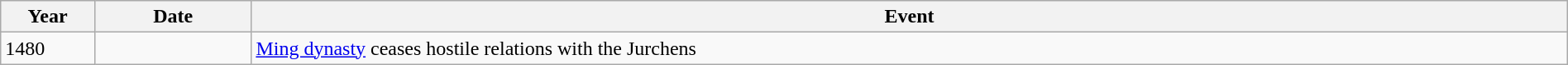<table class="wikitable" width="100%">
<tr>
<th style="width:6%">Year</th>
<th style="width:10%">Date</th>
<th>Event</th>
</tr>
<tr>
<td>1480</td>
<td></td>
<td><a href='#'>Ming dynasty</a> ceases hostile relations with the Jurchens</td>
</tr>
</table>
